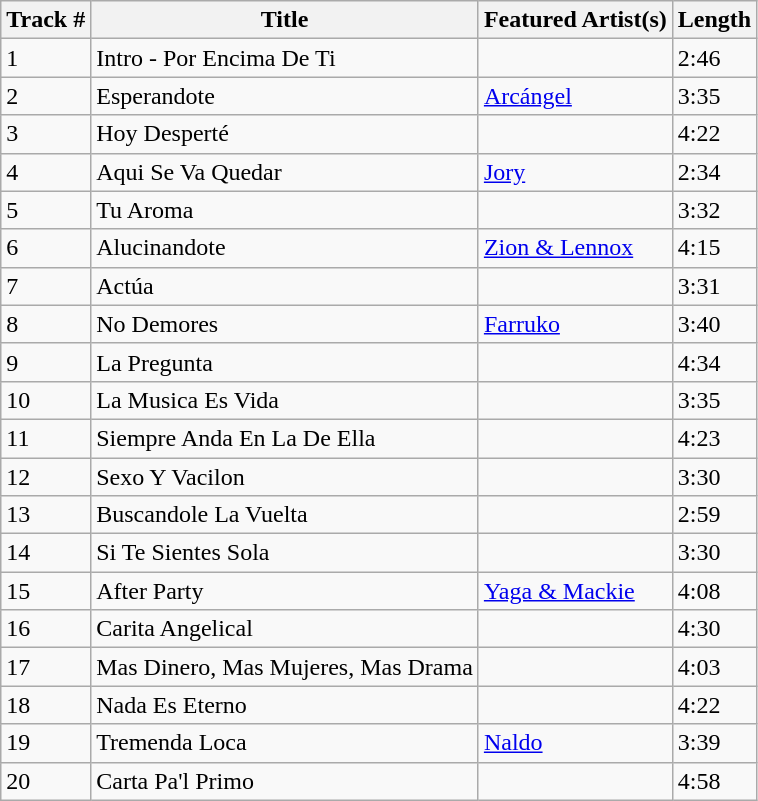<table class="wikitable sortable">
<tr>
<th>Track #</th>
<th>Title</th>
<th>Featured Artist(s)</th>
<th>Length</th>
</tr>
<tr>
<td>1</td>
<td>Intro - Por Encima De Ti</td>
<td></td>
<td>2:46</td>
</tr>
<tr>
<td>2</td>
<td>Esperandote</td>
<td><a href='#'>Arcángel</a></td>
<td>3:35</td>
</tr>
<tr>
<td>3</td>
<td>Hoy Desperté</td>
<td></td>
<td>4:22</td>
</tr>
<tr>
<td>4</td>
<td>Aqui Se Va Quedar</td>
<td><a href='#'>Jory</a></td>
<td>2:34</td>
</tr>
<tr>
<td>5</td>
<td>Tu Aroma</td>
<td></td>
<td>3:32</td>
</tr>
<tr>
<td>6</td>
<td>Alucinandote</td>
<td><a href='#'>Zion & Lennox</a></td>
<td>4:15</td>
</tr>
<tr>
<td>7</td>
<td>Actúa</td>
<td></td>
<td>3:31</td>
</tr>
<tr>
<td>8</td>
<td>No Demores</td>
<td><a href='#'>Farruko</a></td>
<td>3:40</td>
</tr>
<tr>
<td>9</td>
<td>La Pregunta</td>
<td></td>
<td>4:34</td>
</tr>
<tr>
<td>10</td>
<td>La Musica Es Vida</td>
<td></td>
<td>3:35</td>
</tr>
<tr>
<td>11</td>
<td>Siempre Anda En La De Ella</td>
<td></td>
<td>4:23</td>
</tr>
<tr>
<td>12</td>
<td>Sexo Y Vacilon</td>
<td></td>
<td>3:30</td>
</tr>
<tr>
<td>13</td>
<td>Buscandole La Vuelta</td>
<td></td>
<td>2:59</td>
</tr>
<tr>
<td>14</td>
<td>Si Te Sientes Sola</td>
<td></td>
<td>3:30</td>
</tr>
<tr>
<td>15</td>
<td>After Party</td>
<td><a href='#'>Yaga & Mackie</a></td>
<td>4:08</td>
</tr>
<tr>
<td>16</td>
<td>Carita Angelical</td>
<td></td>
<td>4:30</td>
</tr>
<tr>
<td>17</td>
<td>Mas Dinero, Mas Mujeres, Mas Drama</td>
<td></td>
<td>4:03</td>
</tr>
<tr>
<td>18</td>
<td>Nada Es Eterno</td>
<td></td>
<td>4:22</td>
</tr>
<tr>
<td>19</td>
<td>Tremenda Loca</td>
<td><a href='#'>Naldo</a></td>
<td>3:39</td>
</tr>
<tr>
<td>20</td>
<td>Carta Pa'l Primo</td>
<td></td>
<td>4:58</td>
</tr>
</table>
